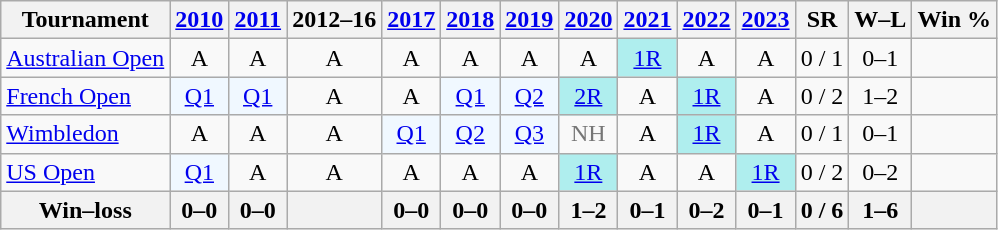<table class=wikitable style=text-align:center>
<tr>
<th>Tournament</th>
<th><a href='#'>2010</a></th>
<th><a href='#'>2011</a></th>
<th>2012–16</th>
<th><a href='#'>2017</a></th>
<th><a href='#'>2018</a></th>
<th><a href='#'>2019</a></th>
<th><a href='#'>2020</a></th>
<th><a href='#'>2021</a></th>
<th><a href='#'>2022</a></th>
<th><a href='#'>2023</a></th>
<th>SR</th>
<th>W–L</th>
<th>Win %</th>
</tr>
<tr>
<td align=left><a href='#'>Australian Open</a></td>
<td>A</td>
<td>A</td>
<td>A</td>
<td>A</td>
<td>A</td>
<td>A</td>
<td>A</td>
<td bgcolor=afeeee><a href='#'>1R</a></td>
<td>A</td>
<td>A</td>
<td>0 / 1</td>
<td>0–1</td>
<td></td>
</tr>
<tr>
<td align=left><a href='#'>French Open</a></td>
<td bgcolor=fof8ff><a href='#'>Q1</a></td>
<td bgcolor=fof8ff><a href='#'>Q1</a></td>
<td>A</td>
<td>A</td>
<td bgcolor=fof8ff><a href='#'>Q1</a></td>
<td bgcolor=fof8ff><a href='#'>Q2</a></td>
<td bgcolor=afeeee><a href='#'>2R</a></td>
<td>A</td>
<td bgcolor=afeeee><a href='#'>1R</a></td>
<td>A</td>
<td>0 / 2</td>
<td>1–2</td>
<td></td>
</tr>
<tr>
<td align=left><a href='#'>Wimbledon</a></td>
<td>A</td>
<td>A</td>
<td>A</td>
<td bgcolor=fof8ff><a href='#'>Q1</a></td>
<td bgcolor=fof8ff><a href='#'>Q2</a></td>
<td bgcolor=fof8ff><a href='#'>Q3</a></td>
<td style=color:#767676>NH</td>
<td>A</td>
<td bgcolor=afeeee><a href='#'>1R</a></td>
<td>A</td>
<td>0 / 1</td>
<td>0–1</td>
<td></td>
</tr>
<tr>
<td align=left><a href='#'>US Open</a></td>
<td bgcolor=fof8ff><a href='#'>Q1</a></td>
<td>A</td>
<td>A</td>
<td>A</td>
<td>A</td>
<td>A</td>
<td bgcolor=afeeee><a href='#'>1R</a></td>
<td>A</td>
<td>A</td>
<td bgcolor=afeeee><a href='#'>1R</a></td>
<td>0 / 2</td>
<td>0–2</td>
<td></td>
</tr>
<tr>
<th>Win–loss</th>
<th>0–0</th>
<th>0–0</th>
<th></th>
<th>0–0</th>
<th>0–0</th>
<th>0–0</th>
<th>1–2</th>
<th>0–1</th>
<th>0–2</th>
<th>0–1</th>
<th>0 / 6</th>
<th>1–6</th>
<th></th>
</tr>
</table>
